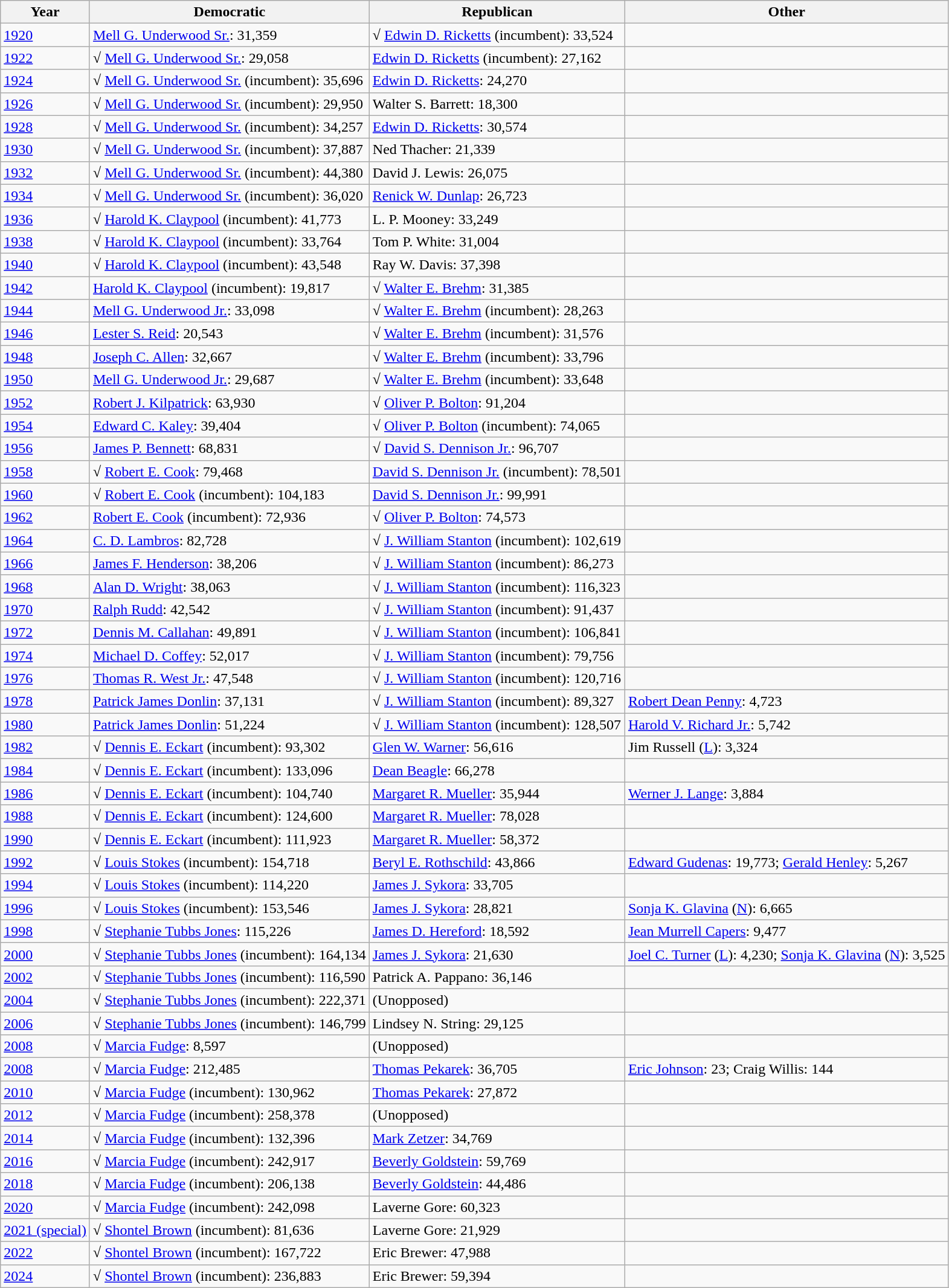<table class=wikitable>
<tr>
<th>Year</th>
<th>Democratic</th>
<th>Republican</th>
<th>Other</th>
</tr>
<tr>
<td><a href='#'>1920</a></td>
<td><a href='#'>Mell G. Underwood Sr.</a>: 31,359</td>
<td>√ <a href='#'>Edwin D. Ricketts</a> (incumbent): 33,524</td>
<td> </td>
</tr>
<tr>
<td><a href='#'>1922</a></td>
<td>√ <a href='#'>Mell G. Underwood Sr.</a>: 29,058</td>
<td><a href='#'>Edwin D. Ricketts</a> (incumbent): 27,162</td>
<td> </td>
</tr>
<tr>
<td><a href='#'>1924</a></td>
<td>√ <a href='#'>Mell G. Underwood Sr.</a> (incumbent): 35,696</td>
<td><a href='#'>Edwin D. Ricketts</a>: 24,270</td>
<td> </td>
</tr>
<tr>
<td><a href='#'>1926</a></td>
<td>√ <a href='#'>Mell G. Underwood Sr.</a> (incumbent): 29,950</td>
<td>Walter S. Barrett: 18,300</td>
<td> </td>
</tr>
<tr>
<td><a href='#'>1928</a></td>
<td>√ <a href='#'>Mell G. Underwood Sr.</a> (incumbent): 34,257</td>
<td><a href='#'>Edwin D. Ricketts</a>: 30,574</td>
<td> </td>
</tr>
<tr>
<td><a href='#'>1930</a></td>
<td>√ <a href='#'>Mell G. Underwood Sr.</a> (incumbent): 37,887</td>
<td>Ned Thacher: 21,339</td>
<td> </td>
</tr>
<tr>
<td><a href='#'>1932</a></td>
<td>√ <a href='#'>Mell G. Underwood Sr.</a> (incumbent): 44,380</td>
<td>David J. Lewis: 26,075</td>
<td> </td>
</tr>
<tr>
<td><a href='#'>1934</a></td>
<td>√ <a href='#'>Mell G. Underwood Sr.</a> (incumbent): 36,020</td>
<td><a href='#'>Renick W. Dunlap</a>: 26,723</td>
<td> </td>
</tr>
<tr>
<td><a href='#'>1936</a></td>
<td>√ <a href='#'>Harold K. Claypool</a> (incumbent): 41,773</td>
<td>L. P. Mooney: 33,249</td>
<td> </td>
</tr>
<tr>
<td><a href='#'>1938</a></td>
<td>√ <a href='#'>Harold K. Claypool</a> (incumbent): 33,764</td>
<td>Tom P. White: 31,004</td>
<td> </td>
</tr>
<tr>
<td><a href='#'>1940</a></td>
<td>√ <a href='#'>Harold K. Claypool</a> (incumbent): 43,548</td>
<td>Ray W. Davis: 37,398</td>
<td> </td>
</tr>
<tr>
<td><a href='#'>1942</a></td>
<td><a href='#'>Harold K. Claypool</a> (incumbent): 19,817</td>
<td>√ <a href='#'>Walter E. Brehm</a>: 31,385</td>
<td> </td>
</tr>
<tr>
<td><a href='#'>1944</a></td>
<td><a href='#'>Mell G. Underwood Jr.</a>: 33,098</td>
<td>√ <a href='#'>Walter E. Brehm</a> (incumbent): 28,263</td>
<td> </td>
</tr>
<tr>
<td><a href='#'>1946</a></td>
<td><a href='#'>Lester S. Reid</a>: 20,543</td>
<td>√ <a href='#'>Walter E. Brehm</a> (incumbent): 31,576</td>
<td> </td>
</tr>
<tr>
<td><a href='#'>1948</a></td>
<td><a href='#'>Joseph C. Allen</a>: 32,667</td>
<td>√ <a href='#'>Walter E. Brehm</a> (incumbent): 33,796</td>
<td> </td>
</tr>
<tr>
<td><a href='#'>1950</a></td>
<td><a href='#'>Mell G. Underwood Jr.</a>: 29,687</td>
<td>√ <a href='#'>Walter E. Brehm</a> (incumbent): 33,648</td>
<td> </td>
</tr>
<tr>
<td><a href='#'>1952</a></td>
<td><a href='#'>Robert J. Kilpatrick</a>: 63,930</td>
<td>√ <a href='#'>Oliver P. Bolton</a>: 91,204</td>
<td> </td>
</tr>
<tr>
<td><a href='#'>1954</a></td>
<td><a href='#'>Edward C. Kaley</a>: 39,404</td>
<td>√ <a href='#'>Oliver P. Bolton</a> (incumbent): 74,065</td>
<td> </td>
</tr>
<tr>
<td><a href='#'>1956</a></td>
<td><a href='#'>James P. Bennett</a>: 68,831</td>
<td>√ <a href='#'>David S. Dennison Jr.</a>: 96,707</td>
<td> </td>
</tr>
<tr>
<td><a href='#'>1958</a></td>
<td>√ <a href='#'>Robert E. Cook</a>: 79,468</td>
<td><a href='#'>David S. Dennison Jr.</a> (incumbent): 78,501</td>
<td> </td>
</tr>
<tr>
<td><a href='#'>1960</a></td>
<td>√ <a href='#'>Robert E. Cook</a> (incumbent): 104,183</td>
<td><a href='#'>David S. Dennison Jr.</a>: 99,991</td>
<td> </td>
</tr>
<tr>
<td><a href='#'>1962</a></td>
<td><a href='#'>Robert E. Cook</a> (incumbent): 72,936</td>
<td>√ <a href='#'>Oliver P. Bolton</a>: 74,573</td>
<td> </td>
</tr>
<tr>
<td><a href='#'>1964</a></td>
<td><a href='#'>C. D. Lambros</a>: 82,728</td>
<td>√ <a href='#'>J. William Stanton</a> (incumbent): 102,619</td>
<td> </td>
</tr>
<tr>
<td><a href='#'>1966</a></td>
<td><a href='#'>James F. Henderson</a>: 38,206</td>
<td>√ <a href='#'>J. William Stanton</a> (incumbent): 86,273</td>
<td> </td>
</tr>
<tr>
<td><a href='#'>1968</a></td>
<td><a href='#'>Alan D. Wright</a>: 38,063</td>
<td>√ <a href='#'>J. William Stanton</a> (incumbent): 116,323</td>
<td> </td>
</tr>
<tr>
<td><a href='#'>1970</a></td>
<td><a href='#'>Ralph Rudd</a>: 42,542</td>
<td>√ <a href='#'>J. William Stanton</a> (incumbent): 91,437</td>
<td> </td>
</tr>
<tr>
<td><a href='#'>1972</a></td>
<td><a href='#'>Dennis M. Callahan</a>: 49,891</td>
<td>√ <a href='#'>J. William Stanton</a> (incumbent): 106,841</td>
<td> </td>
</tr>
<tr>
<td><a href='#'>1974</a></td>
<td><a href='#'>Michael D. Coffey</a>: 52,017</td>
<td>√ <a href='#'>J. William Stanton</a> (incumbent): 79,756</td>
<td> </td>
</tr>
<tr>
<td><a href='#'>1976</a></td>
<td><a href='#'>Thomas R. West Jr.</a>: 47,548</td>
<td>√ <a href='#'>J. William Stanton</a> (incumbent): 120,716</td>
<td> </td>
</tr>
<tr>
<td><a href='#'>1978</a></td>
<td><a href='#'>Patrick James Donlin</a>: 37,131</td>
<td>√ <a href='#'>J. William Stanton</a> (incumbent): 89,327</td>
<td><a href='#'>Robert Dean Penny</a>: 4,723</td>
</tr>
<tr>
<td><a href='#'>1980</a></td>
<td><a href='#'>Patrick James Donlin</a>: 51,224</td>
<td>√ <a href='#'>J. William Stanton</a> (incumbent): 128,507</td>
<td><a href='#'>Harold V. Richard Jr.</a>: 5,742</td>
</tr>
<tr>
<td><a href='#'>1982</a></td>
<td>√ <a href='#'>Dennis E. Eckart</a> (incumbent): 93,302</td>
<td><a href='#'>Glen W. Warner</a>: 56,616</td>
<td>Jim Russell (<a href='#'>L</a>): 3,324</td>
</tr>
<tr>
<td><a href='#'>1984</a></td>
<td>√ <a href='#'>Dennis E. Eckart</a> (incumbent): 133,096</td>
<td><a href='#'>Dean Beagle</a>: 66,278</td>
<td> </td>
</tr>
<tr>
<td><a href='#'>1986</a></td>
<td>√ <a href='#'>Dennis E. Eckart</a> (incumbent): 104,740</td>
<td><a href='#'>Margaret R. Mueller</a>: 35,944</td>
<td><a href='#'>Werner J. Lange</a>: 3,884</td>
</tr>
<tr>
<td><a href='#'>1988</a></td>
<td>√ <a href='#'>Dennis E. Eckart</a> (incumbent): 124,600</td>
<td><a href='#'>Margaret R. Mueller</a>: 78,028</td>
<td> </td>
</tr>
<tr>
<td><a href='#'>1990</a></td>
<td>√ <a href='#'>Dennis E. Eckart</a> (incumbent): 111,923</td>
<td><a href='#'>Margaret R. Mueller</a>: 58,372</td>
<td> </td>
</tr>
<tr>
<td><a href='#'>1992</a></td>
<td>√ <a href='#'>Louis Stokes</a> (incumbent): 154,718</td>
<td><a href='#'>Beryl E. Rothschild</a>: 43,866</td>
<td><a href='#'>Edward Gudenas</a>: 19,773; <a href='#'>Gerald Henley</a>: 5,267</td>
</tr>
<tr>
<td><a href='#'>1994</a></td>
<td>√ <a href='#'>Louis Stokes</a> (incumbent): 114,220</td>
<td><a href='#'>James J. Sykora</a>: 33,705</td>
<td> </td>
</tr>
<tr>
<td><a href='#'>1996</a></td>
<td>√ <a href='#'>Louis Stokes</a> (incumbent): 153,546</td>
<td><a href='#'>James J. Sykora</a>: 28,821</td>
<td><a href='#'>Sonja K. Glavina</a> (<a href='#'>N</a>): 6,665</td>
</tr>
<tr>
<td><a href='#'>1998</a></td>
<td>√ <a href='#'>Stephanie Tubbs Jones</a>: 115,226</td>
<td><a href='#'>James D. Hereford</a>: 18,592</td>
<td><a href='#'>Jean Murrell Capers</a>: 9,477</td>
</tr>
<tr>
<td><a href='#'>2000</a></td>
<td>√ <a href='#'>Stephanie Tubbs Jones</a> (incumbent): 164,134</td>
<td><a href='#'>James J. Sykora</a>: 21,630</td>
<td><a href='#'>Joel C. Turner</a> (<a href='#'>L</a>): 4,230; <a href='#'>Sonja K. Glavina</a> (<a href='#'>N</a>): 3,525</td>
</tr>
<tr>
<td><a href='#'>2002</a></td>
<td>√ <a href='#'>Stephanie Tubbs Jones</a> (incumbent): 116,590</td>
<td>Patrick A. Pappano: 36,146</td>
<td> </td>
</tr>
<tr>
<td><a href='#'>2004</a></td>
<td>√ <a href='#'>Stephanie Tubbs Jones</a> (incumbent): 222,371</td>
<td>(Unopposed)</td>
<td> </td>
</tr>
<tr>
<td><a href='#'>2006</a></td>
<td>√ <a href='#'>Stephanie Tubbs Jones</a> (incumbent): 146,799</td>
<td>Lindsey N. String: 29,125</td>
<td> </td>
</tr>
<tr>
<td><a href='#'>2008</a></td>
<td>√ <a href='#'>Marcia Fudge</a>: 8,597</td>
<td>(Unopposed)</td>
<td> </td>
</tr>
<tr>
<td><a href='#'>2008</a></td>
<td>√ <a href='#'>Marcia Fudge</a>: 212,485</td>
<td><a href='#'>Thomas Pekarek</a>: 36,705</td>
<td><a href='#'>Eric Johnson</a>: 23; Craig Willis: 144  </td>
</tr>
<tr>
<td><a href='#'>2010</a></td>
<td>√ <a href='#'>Marcia Fudge</a> (incumbent): 130,962</td>
<td><a href='#'>Thomas Pekarek</a>: 27,872</td>
<td> </td>
</tr>
<tr>
<td><a href='#'>2012</a></td>
<td>√ <a href='#'>Marcia Fudge</a> (incumbent): 258,378</td>
<td>(Unopposed)</td>
<td> </td>
</tr>
<tr>
<td><a href='#'>2014</a></td>
<td>√ <a href='#'>Marcia Fudge</a> (incumbent): 132,396</td>
<td><a href='#'>Mark Zetzer</a>: 34,769</td>
<td> </td>
</tr>
<tr>
<td><a href='#'>2016</a></td>
<td>√ <a href='#'>Marcia Fudge</a> (incumbent): 242,917</td>
<td><a href='#'>Beverly Goldstein</a>: 59,769</td>
<td> </td>
</tr>
<tr>
<td><a href='#'>2018</a></td>
<td>√ <a href='#'>Marcia Fudge</a> (incumbent): 206,138</td>
<td><a href='#'>Beverly Goldstein</a>: 44,486</td>
<td> </td>
</tr>
<tr>
<td><a href='#'>2020</a></td>
<td>√ <a href='#'>Marcia Fudge</a> (incumbent): 242,098</td>
<td>Laverne Gore: 60,323</td>
<td></td>
</tr>
<tr>
<td><a href='#'>2021 (special)</a></td>
<td>√ <a href='#'>Shontel Brown</a> (incumbent): 81,636</td>
<td>Laverne Gore: 21,929</td>
<td></td>
</tr>
<tr>
<td><a href='#'>2022</a></td>
<td>√ <a href='#'>Shontel Brown</a> (incumbent): 167,722</td>
<td>Eric Brewer: 47,988</td>
<td></td>
</tr>
<tr>
<td><a href='#'>2024</a></td>
<td>√ <a href='#'>Shontel Brown</a> (incumbent): 236,883</td>
<td>Eric Brewer: 59,394</td>
</tr>
</table>
